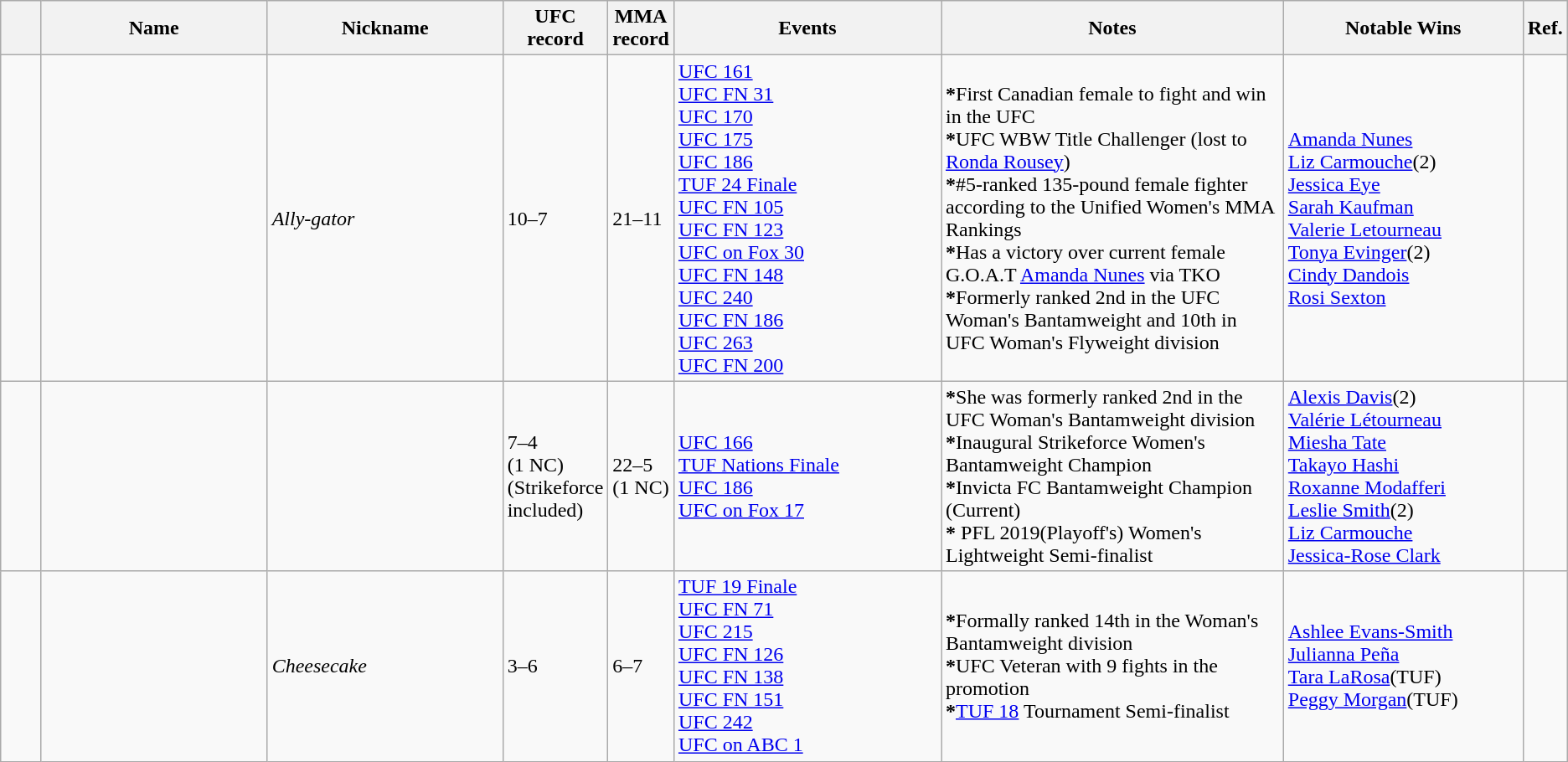<table class="wikitable sortable" style=" style="width:80%; text-align:center">
<tr>
<th width=3%></th>
<th style="width:17%;">Name</th>
<th style="width:17%;">Nickname</th>
<th data-sort-type="number">UFC record</th>
<th data-sort-type="number">MMA record</th>
<th style="width:20%;">Events</th>
<th style="width:25%;">Notes</th>
<th style="width:17%;">Notable Wins</th>
<th style="width:3%;">Ref.</th>
</tr>
<tr>
<td></td>
<td></td>
<td><em>Ally-gator</em></td>
<td>10–7</td>
<td>21–11</td>
<td><a href='#'>UFC 161</a><br> <a href='#'>UFC FN 31</a><br> <a href='#'>UFC 170</a><br> <a href='#'>UFC 175</a><br> <a href='#'>UFC 186</a><br> <a href='#'>TUF 24 Finale</a><br><a href='#'>UFC FN 105</a><br> <a href='#'>UFC FN 123</a><br> <a href='#'>UFC on Fox 30</a><br> <a href='#'>UFC FN 148</a><br> <a href='#'>UFC 240</a><br> <a href='#'>UFC FN 186</a><br> <a href='#'>UFC 263</a><br> <a href='#'>UFC FN 200</a></td>
<td><strong>*</strong>First Canadian female to fight and win in the UFC<br> <strong>*</strong>UFC WBW Title Challenger (lost to <a href='#'>Ronda Rousey</a>)<br> <strong>*</strong>#5-ranked 135-pound female fighter according to the Unified Women's MMA Rankings<br> <strong>*</strong>Has a victory over current female G.O.A.T <a href='#'>Amanda Nunes</a> via TKO<br> <strong>*</strong>Formerly ranked 2nd in the UFC Woman's Bantamweight and 10th in UFC Woman's Flyweight division</td>
<td><a href='#'>Amanda Nunes</a><br> <a href='#'>Liz Carmouche</a>(2)<br> <a href='#'>Jessica Eye</a><br> <a href='#'>Sarah Kaufman</a><br> <a href='#'>Valerie Letourneau</a><br> <a href='#'>Tonya Evinger</a>(2)<br> <a href='#'>Cindy Dandois</a><br> <a href='#'>Rosi Sexton</a></td>
<td></td>
</tr>
<tr>
<td></td>
<td></td>
<td></td>
<td>7–4<br> (1 NC)<br>(Strikeforce included)</td>
<td>22–5<br> (1 NC)</td>
<td><a href='#'>UFC 166</a><br> <a href='#'>TUF Nations Finale</a><br> <a href='#'>UFC 186</a><br> <a href='#'>UFC on Fox 17</a></td>
<td><strong>*</strong>She was formerly ranked 2nd in the UFC Woman's Bantamweight division<br> <strong>*</strong>Inaugural Strikeforce Women's Bantamweight Champion<br> <strong>*</strong>Invicta FC Bantamweight Champion (Current)<br> <strong>*</strong> PFL 2019(Playoff's) Women's Lightweight Semi-finalist</td>
<td><a href='#'>Alexis Davis</a>(2)<br> <a href='#'>Valérie Létourneau</a><br> <a href='#'>Miesha Tate</a><br> <a href='#'>Takayo Hashi</a><br> <a href='#'>Roxanne Modafferi</a><br> <a href='#'>Leslie Smith</a>(2)<br> <a href='#'>Liz Carmouche</a><br> <a href='#'>Jessica-Rose Clark</a></td>
<td></td>
</tr>
<tr>
<td></td>
<td></td>
<td><em>Cheesecake</em></td>
<td>3–6</td>
<td>6–7</td>
<td><a href='#'>TUF 19 Finale</a><br> <a href='#'>UFC FN 71</a><br> <a href='#'>UFC 215</a><br> <a href='#'>UFC FN 126</a><br> <a href='#'>UFC FN 138</a><br> <a href='#'>UFC FN 151</a><br> <a href='#'>UFC 242</a><br> <a href='#'>UFC on ABC 1</a></td>
<td><strong>*</strong>Formally ranked 14th in the Woman's Bantamweight division<br> <strong>*</strong>UFC Veteran with 9 fights in the promotion<br> <strong>*</strong><a href='#'>TUF 18</a> Tournament Semi-finalist</td>
<td><a href='#'>Ashlee Evans-Smith</a><br> <a href='#'>Julianna Peña</a><br> <a href='#'>Tara LaRosa</a>(TUF)<br> <a href='#'>Peggy Morgan</a>(TUF)</td>
<td></td>
</tr>
<tr style="display:none;">
<td>~z</td>
<td>~z</td>
<td>~z</td>
<td>9999</td>
</tr>
</table>
